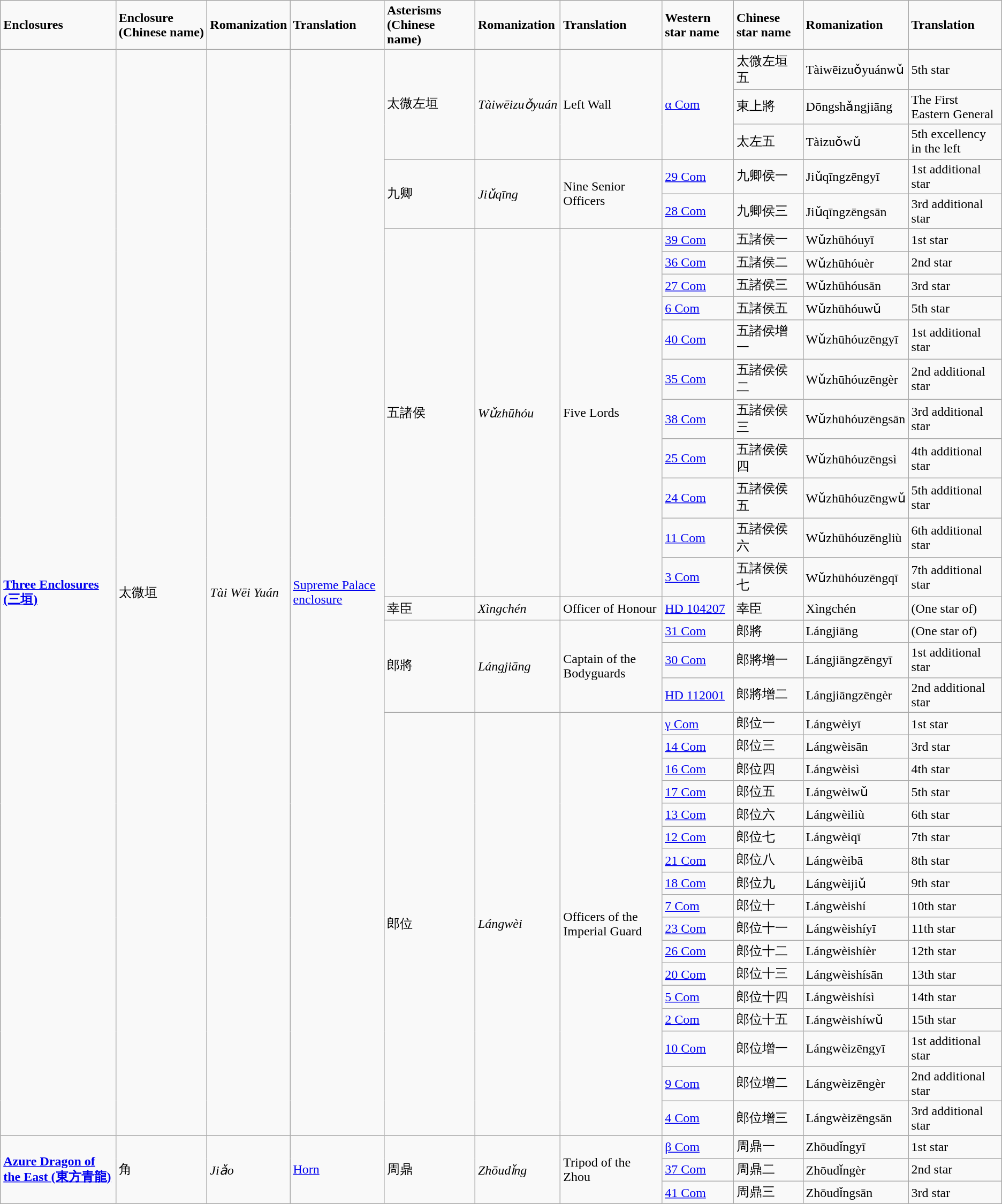<table class="wikitable">
<tr>
<td><strong>Enclosures</strong></td>
<td><strong>Enclosure (Chinese name)</strong></td>
<td><strong>Romanization</strong></td>
<td><strong>Translation</strong></td>
<td><strong>Asterisms (Chinese name)</strong></td>
<td><strong>Romanization</strong></td>
<td><strong>Translation</strong></td>
<td><strong>Western star name</strong></td>
<td><strong>Chinese star name</strong></td>
<td><strong>Romanization</strong></td>
<td><strong>Translation</strong></td>
</tr>
<tr>
<td rowspan="43"><strong><a href='#'>Three Enclosures (三垣)</a></strong></td>
<td rowspan="43">太微垣</td>
<td rowspan="43"><em>Tài Wēi Yuán</em></td>
<td rowspan="43"><a href='#'>Supreme Palace enclosure</a></td>
<td rowspan="5">太微左垣</td>
<td rowspan="5"><em>Tàiwēizuǒyuán</em></td>
<td rowspan="5">Left Wall</td>
</tr>
<tr>
<td rowspan="5"><a href='#'>α Com</a></td>
</tr>
<tr>
<td>太微左垣五</td>
<td>Tàiwēizuǒyuánwǔ</td>
<td>5th star</td>
</tr>
<tr>
<td>東上將</td>
<td>Dōngshǎngjiāng</td>
<td>The First Eastern General</td>
</tr>
<tr>
<td>太左五</td>
<td>Tàizuǒwǔ</td>
<td>5th excellency in the left</td>
</tr>
<tr>
<td rowspan="3">九卿</td>
<td rowspan="3"><em>Jiǔqīng</em></td>
<td rowspan="3">Nine Senior Officers</td>
</tr>
<tr>
<td><a href='#'>29 Com</a></td>
<td>九卿侯一</td>
<td>Jiǔqīngzēngyī</td>
<td>1st additional star</td>
</tr>
<tr>
<td><a href='#'>28 Com</a></td>
<td>九卿侯三</td>
<td>Jiǔqīngzēngsān</td>
<td>3rd additional star</td>
</tr>
<tr>
<td rowspan="12">五諸侯</td>
<td rowspan="12"><em>Wǔzhūhóu</em></td>
<td rowspan="12">Five Lords</td>
</tr>
<tr>
<td><a href='#'>39 Com</a></td>
<td>五諸侯一</td>
<td>Wǔzhūhóuyī</td>
<td>1st star</td>
</tr>
<tr>
<td><a href='#'>36 Com</a></td>
<td>五諸侯二</td>
<td>Wǔzhūhóuèr</td>
<td>2nd star</td>
</tr>
<tr>
<td><a href='#'>27 Com</a></td>
<td>五諸侯三</td>
<td>Wǔzhūhóusān</td>
<td>3rd star</td>
</tr>
<tr>
<td><a href='#'>6 Com</a></td>
<td>五諸侯五</td>
<td>Wǔzhūhóuwǔ</td>
<td>5th star</td>
</tr>
<tr>
<td><a href='#'>40 Com</a></td>
<td>五諸侯增一</td>
<td>Wǔzhūhóuzēngyī</td>
<td>1st additional star</td>
</tr>
<tr>
<td><a href='#'>35 Com</a></td>
<td>五諸侯侯二</td>
<td>Wǔzhūhóuzēngèr</td>
<td>2nd additional star</td>
</tr>
<tr>
<td><a href='#'>38 Com</a></td>
<td>五諸侯侯三</td>
<td>Wǔzhūhóuzēngsān</td>
<td>3rd additional star</td>
</tr>
<tr>
<td><a href='#'>25 Com</a></td>
<td>五諸侯侯四</td>
<td>Wǔzhūhóuzēngsì</td>
<td>4th additional star</td>
</tr>
<tr>
<td><a href='#'>24 Com</a></td>
<td>五諸侯侯五</td>
<td>Wǔzhūhóuzēngwǔ</td>
<td>5th additional star</td>
</tr>
<tr>
<td><a href='#'>11 Com</a></td>
<td>五諸侯侯六</td>
<td>Wǔzhūhóuzēngliù</td>
<td>6th additional star</td>
</tr>
<tr>
<td><a href='#'>3 Com</a></td>
<td>五諸侯侯七</td>
<td>Wǔzhūhóuzēngqī</td>
<td>7th additional star</td>
</tr>
<tr>
<td>幸臣</td>
<td><em>Xìngchén</em></td>
<td>Officer of Honour</td>
<td><a href='#'>HD 104207</a></td>
<td>幸臣</td>
<td>Xìngchén</td>
<td>(One star of)</td>
</tr>
<tr>
<td rowspan="4">郎將</td>
<td rowspan="4"><em>Lángjiāng</em></td>
<td rowspan="4">Captain of the Bodyguards</td>
</tr>
<tr>
<td><a href='#'>31 Com</a></td>
<td>郎將</td>
<td>Lángjiāng</td>
<td>(One star of)</td>
</tr>
<tr>
<td><a href='#'>30 Com</a></td>
<td>郎將增一</td>
<td>Lángjiāngzēngyī</td>
<td>1st additional star</td>
</tr>
<tr>
<td><a href='#'>HD 112001</a></td>
<td>郎將增二</td>
<td>Lángjiāngzēngèr</td>
<td>2nd additional star</td>
</tr>
<tr>
<td rowspan="18">郎位</td>
<td rowspan="18"><em>Lángwèi</em></td>
<td rowspan="18">Officers of the Imperial Guard</td>
</tr>
<tr>
<td><a href='#'>γ Com</a></td>
<td>郎位一</td>
<td>Lángwèiyī</td>
<td>1st star</td>
</tr>
<tr>
<td><a href='#'>14 Com</a></td>
<td>郎位三</td>
<td>Lángwèisān</td>
<td>3rd star</td>
</tr>
<tr>
<td><a href='#'>16 Com</a></td>
<td>郎位四</td>
<td>Lángwèisì</td>
<td>4th star</td>
</tr>
<tr>
<td><a href='#'>17 Com</a></td>
<td>郎位五</td>
<td>Lángwèiwǔ</td>
<td>5th star</td>
</tr>
<tr>
<td><a href='#'>13 Com</a></td>
<td>郎位六</td>
<td>Lángwèiliù</td>
<td>6th star</td>
</tr>
<tr>
<td><a href='#'>12 Com</a></td>
<td>郎位七</td>
<td>Lángwèiqī</td>
<td>7th star</td>
</tr>
<tr>
<td><a href='#'>21 Com</a></td>
<td>郎位八</td>
<td>Lángwèibā</td>
<td>8th star</td>
</tr>
<tr>
<td><a href='#'>18 Com</a></td>
<td>郎位九</td>
<td>Lángwèijiǔ</td>
<td>9th star</td>
</tr>
<tr>
<td><a href='#'>7 Com</a></td>
<td>郎位十</td>
<td>Lángwèishí</td>
<td>10th star</td>
</tr>
<tr>
<td><a href='#'>23 Com</a></td>
<td>郎位十一</td>
<td>Lángwèishíyī</td>
<td>11th star</td>
</tr>
<tr>
<td><a href='#'>26 Com</a></td>
<td>郎位十二</td>
<td>Lángwèishíèr</td>
<td>12th star</td>
</tr>
<tr>
<td><a href='#'>20 Com</a></td>
<td>郎位十三</td>
<td>Lángwèishísān</td>
<td>13th star</td>
</tr>
<tr>
<td><a href='#'>5 Com</a></td>
<td>郎位十四</td>
<td>Lángwèishísì</td>
<td>14th star</td>
</tr>
<tr>
<td><a href='#'>2 Com</a></td>
<td>郎位十五</td>
<td>Lángwèishíwǔ</td>
<td>15th star</td>
</tr>
<tr>
<td><a href='#'>10 Com</a></td>
<td>郎位增一</td>
<td>Lángwèizēngyī</td>
<td>1st additional star</td>
</tr>
<tr>
<td><a href='#'>9 Com</a></td>
<td>郎位增二</td>
<td>Lángwèizēngèr</td>
<td>2nd additional star</td>
</tr>
<tr>
<td><a href='#'>4 Com</a></td>
<td>郎位增三</td>
<td>Lángwèizēngsān</td>
<td>3rd additional star</td>
</tr>
<tr>
<td rowspan="4"><strong><a href='#'>Azure Dragon of the East (東方青龍)</a></strong></td>
<td rowspan="4">角</td>
<td rowspan="4"><em>Jiǎo</em></td>
<td rowspan="4"><a href='#'>Horn</a></td>
<td rowspan="4">周鼎</td>
<td rowspan="4"><em>Zhōudǐng</em></td>
<td rowspan="4">Tripod of the Zhou</td>
</tr>
<tr>
<td><a href='#'>β Com</a></td>
<td>周鼎一</td>
<td>Zhōudǐngyī</td>
<td>1st star</td>
</tr>
<tr>
<td><a href='#'>37 Com</a></td>
<td>周鼎二</td>
<td>Zhōudǐngèr</td>
<td>2nd star</td>
</tr>
<tr>
<td><a href='#'>41 Com</a></td>
<td>周鼎三</td>
<td>Zhōudǐngsān</td>
<td>3rd star</td>
</tr>
</table>
